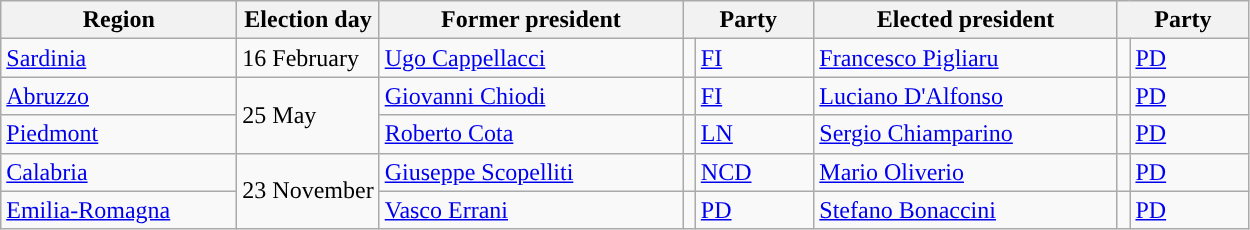<table class="wikitable" style="valign:top;">
<tr>
<th style="width:150px;">Region</th>
<th>Election day</th>
<th style="width:195px;">Former president</th>
<th colspan=2 style="width:80px;">Party</th>
<th style="width:195px;">Elected president</th>
<th colspan=2 style="width:80px;">Party</th>
</tr>
<tr>
<td><a href='#'>Sardinia</a></td>
<td>16 February</td>
<td><a href='#'>Ugo Cappellacci</a></td>
<td width="1"></td>
<td align="left"><a href='#'>FI</a></td>
<td><a href='#'>Francesco Pigliaru</a></td>
<td width="1"></td>
<td align="left"><a href='#'>PD</a></td>
</tr>
<tr>
<td><a href='#'>Abruzzo</a></td>
<td rowspan=2>25 May</td>
<td><a href='#'>Giovanni Chiodi</a></td>
<td width="1"></td>
<td align="left"><a href='#'>FI</a></td>
<td><a href='#'>Luciano D'Alfonso</a></td>
<td width="1"></td>
<td align="left"><a href='#'>PD</a></td>
</tr>
<tr>
<td><a href='#'>Piedmont</a></td>
<td><a href='#'>Roberto Cota</a></td>
<td width="1"></td>
<td align="left"><a href='#'>LN</a></td>
<td><a href='#'>Sergio Chiamparino</a></td>
<td width="1"></td>
<td align="left"><a href='#'>PD</a></td>
</tr>
<tr>
<td><a href='#'>Calabria</a></td>
<td rowspan=2>23 November</td>
<td><a href='#'>Giuseppe Scopelliti</a></td>
<td width="1"></td>
<td align="left"><a href='#'>NCD</a></td>
<td><a href='#'>Mario Oliverio</a></td>
<td width="1"></td>
<td align="left"><a href='#'>PD</a></td>
</tr>
<tr>
<td><a href='#'>Emilia-Romagna</a></td>
<td><a href='#'>Vasco Errani</a></td>
<td width="1"></td>
<td align="left"><a href='#'>PD</a></td>
<td><a href='#'>Stefano Bonaccini</a></td>
<td width="1"></td>
<td align="left"><a href='#'>PD</a></td>
</tr>
</table>
